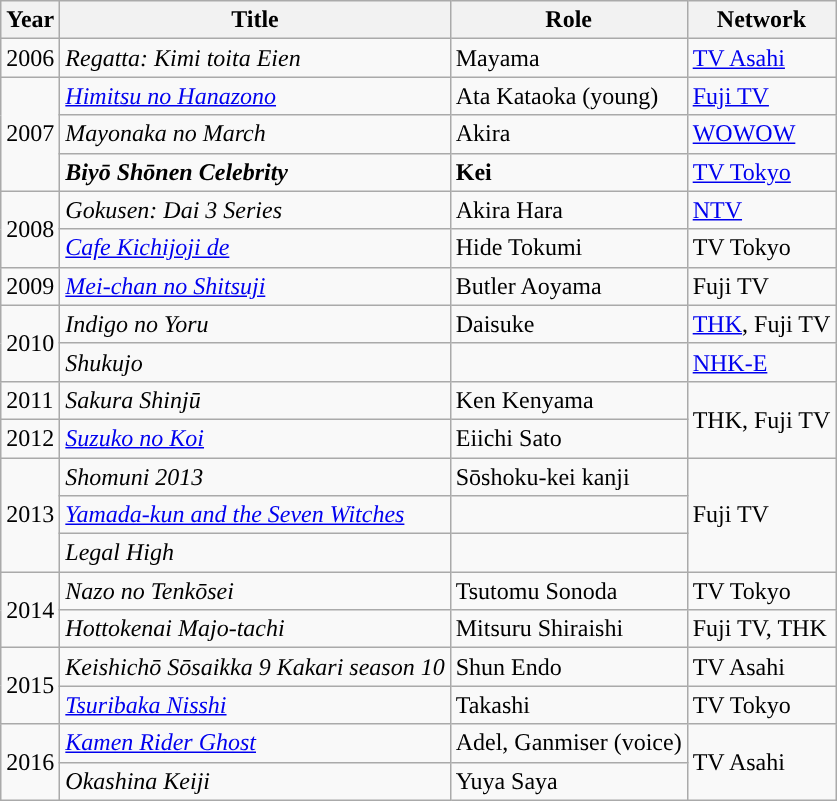<table class="wikitable">
<tr>
<th>Year</th>
<th>Title</th>
<th>Role</th>
<th>Network</th>
</tr>
<tr>
<td>2006</td>
<td><em>Regatta: Kimi toita Eien</em></td>
<td>Mayama</td>
<td><a href='#'>TV Asahi</a></td>
</tr>
<tr>
<td rowspan="3">2007</td>
<td><em><a href='#'>Himitsu no Hanazono</a></em></td>
<td>Ata Kataoka (young)</td>
<td><a href='#'>Fuji TV</a></td>
</tr>
<tr>
<td><em>Mayonaka no March</em></td>
<td>Akira</td>
<td><a href='#'>WOWOW</a></td>
</tr>
<tr>
<td><strong><em>Biyō Shōnen Celebrity</em></strong></td>
<td><strong>Kei</strong></td>
<td><a href='#'>TV Tokyo</a></td>
</tr>
<tr>
<td rowspan="2'">2008</td>
<td><em>Gokusen: Dai 3 Series</em></td>
<td>Akira Hara</td>
<td><a href='#'>NTV</a></td>
</tr>
<tr>
<td><em><a href='#'>Cafe Kichijoji de</a></em></td>
<td>Hide Tokumi</td>
<td>TV Tokyo</td>
</tr>
<tr>
<td>2009</td>
<td><em><a href='#'>Mei-chan no Shitsuji</a></em></td>
<td>Butler Aoyama</td>
<td>Fuji TV</td>
</tr>
<tr>
<td rowspan="2">2010</td>
<td><em>Indigo no Yoru</em></td>
<td>Daisuke</td>
<td><a href='#'>THK</a>, Fuji TV</td>
</tr>
<tr>
<td><em>Shukujo</em></td>
<td></td>
<td><a href='#'>NHK-E</a></td>
</tr>
<tr>
<td>2011</td>
<td><em>Sakura Shinjū</em></td>
<td>Ken Kenyama</td>
<td rowspan="2">THK, Fuji TV</td>
</tr>
<tr>
<td>2012</td>
<td><em><a href='#'>Suzuko no Koi</a></em></td>
<td>Eiichi Sato</td>
</tr>
<tr>
<td rowspan="3">2013</td>
<td><em>Shomuni 2013</em></td>
<td>Sōshoku-kei kanji</td>
<td rowspan="3">Fuji TV</td>
</tr>
<tr>
<td><em><a href='#'>Yamada-kun and the Seven Witches</a></em></td>
<td></td>
</tr>
<tr>
<td><em>Legal High</em></td>
<td></td>
</tr>
<tr>
<td rowspan="2">2014</td>
<td><em>Nazo no Tenkōsei</em></td>
<td>Tsutomu Sonoda</td>
<td>TV Tokyo</td>
</tr>
<tr>
<td><em>Hottokenai Majo-tachi</em></td>
<td>Mitsuru Shiraishi</td>
<td>Fuji TV, THK</td>
</tr>
<tr>
<td rowspan="2">2015</td>
<td><em>Keishichō Sōsaikka 9 Kakari season 10</em></td>
<td>Shun Endo</td>
<td>TV Asahi</td>
</tr>
<tr>
<td><em><a href='#'>Tsuribaka Nisshi</a></em></td>
<td>Takashi</td>
<td>TV Tokyo</td>
</tr>
<tr>
<td rowspan="2">2016</td>
<td><em><a href='#'>Kamen Rider Ghost</a></em></td>
<td>Adel, Ganmiser (voice)</td>
<td rowspan="2">TV Asahi</td>
</tr>
<tr>
<td><em>Okashina Keiji</em></td>
<td>Yuya Saya</td>
</tr>
</table>
